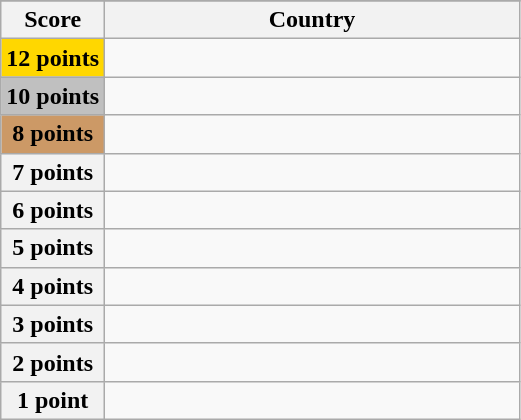<table class="wikitable">
<tr>
</tr>
<tr>
<th scope="col" width="20%">Score</th>
<th scope="col">Country</th>
</tr>
<tr>
<th scope="row" style="background:gold">12 points</th>
<td></td>
</tr>
<tr>
<th scope="row" style="background:silver">10 points</th>
<td></td>
</tr>
<tr>
<th scope="row" style="background:#CC9966">8 points</th>
<td></td>
</tr>
<tr>
<th scope="row">7 points</th>
<td></td>
</tr>
<tr>
<th scope="row">6 points</th>
<td></td>
</tr>
<tr>
<th scope="row">5 points</th>
<td></td>
</tr>
<tr>
<th scope="row">4 points</th>
<td></td>
</tr>
<tr>
<th scope="row">3 points</th>
<td></td>
</tr>
<tr>
<th scope="row">2 points</th>
<td></td>
</tr>
<tr>
<th scope="row">1 point</th>
<td></td>
</tr>
</table>
